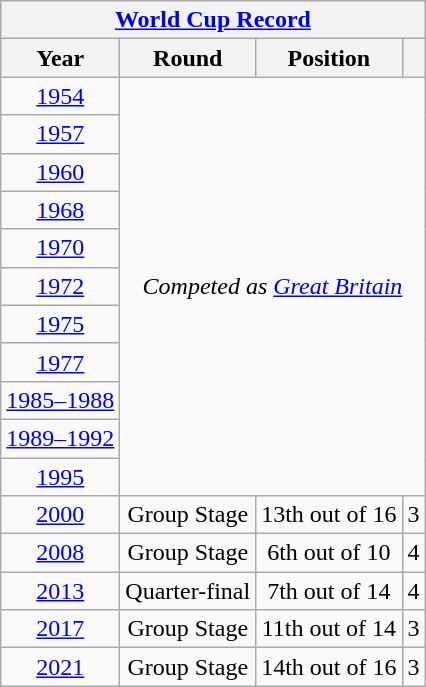<table class="wikitable" style="text-align: center;">
<tr>
<th colspan=9><a href='#'>World Cup Record</a></th>
</tr>
<tr>
<th>Year</th>
<th>Round</th>
<th>Position</th>
<th></th>
</tr>
<tr>
<td> <a href='#'>1954</a></td>
<td rowspan=11 colspan=8><em>Competed as  <a href='#'>Great Britain</a></em></td>
</tr>
<tr>
<td> <a href='#'>1957</a></td>
</tr>
<tr>
<td> <a href='#'>1960</a></td>
</tr>
<tr>
<td>  <a href='#'>1968</a></td>
</tr>
<tr>
<td> <a href='#'>1970</a></td>
</tr>
<tr>
<td> <a href='#'>1972</a></td>
</tr>
<tr>
<td><a href='#'>1975</a></td>
</tr>
<tr>
<td>  <a href='#'>1977</a></td>
</tr>
<tr>
<td><a href='#'>1985–1988</a></td>
</tr>
<tr>
<td><a href='#'>1989–1992</a></td>
</tr>
<tr>
<td> <a href='#'>1995</a></td>
</tr>
<tr>
<td>   <a href='#'>2000</a></td>
<td>Group Stage</td>
<td>13th out of 16</td>
<td>3</td>
</tr>
<tr>
<td> <a href='#'>2008</a></td>
<td>Group Stage</td>
<td>6th out of 10</td>
<td>4</td>
</tr>
<tr>
<td>  <a href='#'>2013</a></td>
<td>Quarter-final</td>
<td>7th out of 14</td>
<td>4</td>
</tr>
<tr>
<td>  <a href='#'>2017</a></td>
<td>Group Stage</td>
<td>11th out of 14</td>
<td>3</td>
</tr>
<tr>
<td> <a href='#'>2021</a></td>
<td>Group Stage</td>
<td>14th out of 16</td>
<td>3</td>
</tr>
</table>
